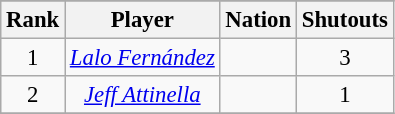<table class="wikitable" style="font-size: 95%; text-align: center;">
<tr>
</tr>
<tr>
<th>Rank</th>
<th>Player</th>
<th>Nation</th>
<th>Shutouts</th>
</tr>
<tr>
<td>1</td>
<td><em><a href='#'>Lalo Fernández</a></em></td>
<td></td>
<td>3</td>
</tr>
<tr>
<td>2</td>
<td><em><a href='#'>Jeff Attinella</a></em></td>
<td></td>
<td>1</td>
</tr>
<tr>
</tr>
</table>
